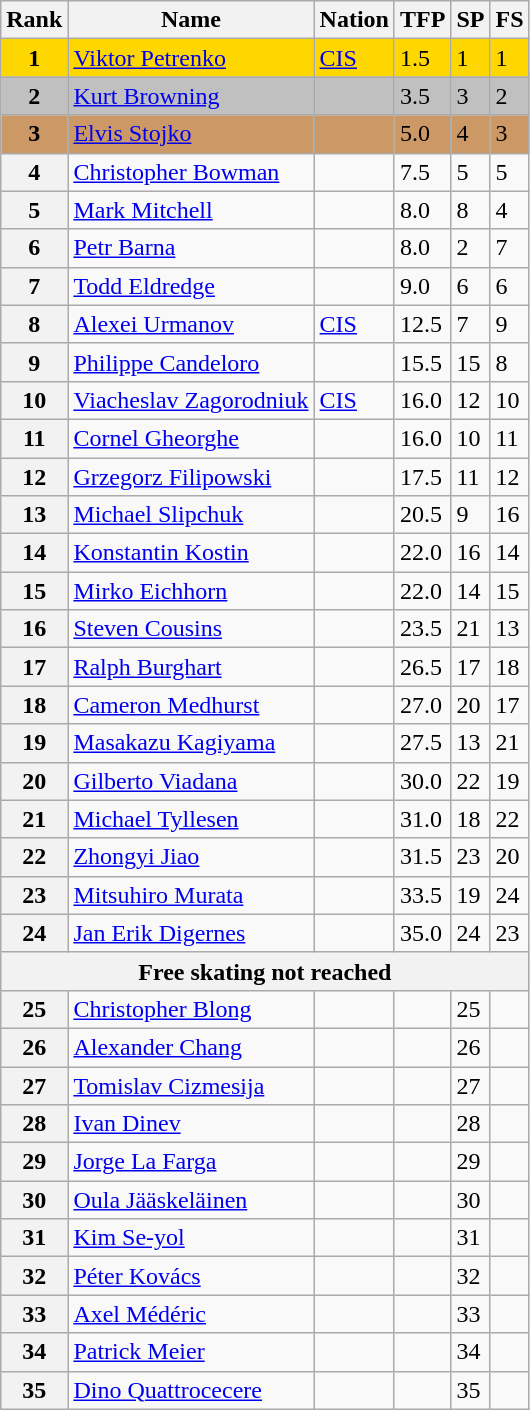<table class="wikitable">
<tr>
<th>Rank</th>
<th>Name</th>
<th>Nation</th>
<th>TFP</th>
<th>SP</th>
<th>FS</th>
</tr>
<tr bgcolor=gold>
<td align=center><strong>1</strong></td>
<td><a href='#'>Viktor Petrenko</a></td>
<td> <a href='#'>CIS</a></td>
<td>1.5</td>
<td>1</td>
<td>1</td>
</tr>
<tr bgcolor=silver>
<td align=center><strong>2</strong></td>
<td><a href='#'>Kurt Browning</a></td>
<td></td>
<td>3.5</td>
<td>3</td>
<td>2</td>
</tr>
<tr bgcolor=cc9966>
<td align=center><strong>3</strong></td>
<td><a href='#'>Elvis Stojko</a></td>
<td></td>
<td>5.0</td>
<td>4</td>
<td>3</td>
</tr>
<tr>
<th>4</th>
<td><a href='#'>Christopher Bowman</a></td>
<td></td>
<td>7.5</td>
<td>5</td>
<td>5</td>
</tr>
<tr>
<th>5</th>
<td><a href='#'>Mark Mitchell</a></td>
<td></td>
<td>8.0</td>
<td>8</td>
<td>4</td>
</tr>
<tr>
<th>6</th>
<td><a href='#'>Petr Barna</a></td>
<td></td>
<td>8.0</td>
<td>2</td>
<td>7</td>
</tr>
<tr>
<th>7</th>
<td><a href='#'>Todd Eldredge</a></td>
<td></td>
<td>9.0</td>
<td>6</td>
<td>6</td>
</tr>
<tr>
<th>8</th>
<td><a href='#'>Alexei Urmanov</a></td>
<td> <a href='#'>CIS</a></td>
<td>12.5</td>
<td>7</td>
<td>9</td>
</tr>
<tr>
<th>9</th>
<td><a href='#'>Philippe Candeloro</a></td>
<td></td>
<td>15.5</td>
<td>15</td>
<td>8</td>
</tr>
<tr>
<th>10</th>
<td><a href='#'>Viacheslav Zagorodniuk</a></td>
<td> <a href='#'>CIS</a></td>
<td>16.0</td>
<td>12</td>
<td>10</td>
</tr>
<tr>
<th>11</th>
<td><a href='#'>Cornel Gheorghe</a></td>
<td></td>
<td>16.0</td>
<td>10</td>
<td>11</td>
</tr>
<tr>
<th>12</th>
<td><a href='#'>Grzegorz Filipowski</a></td>
<td></td>
<td>17.5</td>
<td>11</td>
<td>12</td>
</tr>
<tr>
<th>13</th>
<td><a href='#'>Michael Slipchuk</a></td>
<td></td>
<td>20.5</td>
<td>9</td>
<td>16</td>
</tr>
<tr>
<th>14</th>
<td><a href='#'>Konstantin Kostin</a></td>
<td></td>
<td>22.0</td>
<td>16</td>
<td>14</td>
</tr>
<tr>
<th>15</th>
<td><a href='#'>Mirko Eichhorn</a></td>
<td></td>
<td>22.0</td>
<td>14</td>
<td>15</td>
</tr>
<tr>
<th>16</th>
<td><a href='#'>Steven Cousins</a></td>
<td></td>
<td>23.5</td>
<td>21</td>
<td>13</td>
</tr>
<tr>
<th>17</th>
<td><a href='#'>Ralph Burghart</a></td>
<td></td>
<td>26.5</td>
<td>17</td>
<td>18</td>
</tr>
<tr>
<th>18</th>
<td><a href='#'>Cameron Medhurst</a></td>
<td></td>
<td>27.0</td>
<td>20</td>
<td>17</td>
</tr>
<tr>
<th>19</th>
<td><a href='#'>Masakazu Kagiyama</a></td>
<td></td>
<td>27.5</td>
<td>13</td>
<td>21</td>
</tr>
<tr>
<th>20</th>
<td><a href='#'>Gilberto Viadana</a></td>
<td></td>
<td>30.0</td>
<td>22</td>
<td>19</td>
</tr>
<tr>
<th>21</th>
<td><a href='#'>Michael Tyllesen</a></td>
<td></td>
<td>31.0</td>
<td>18</td>
<td>22</td>
</tr>
<tr>
<th>22</th>
<td><a href='#'>Zhongyi Jiao</a></td>
<td></td>
<td>31.5</td>
<td>23</td>
<td>20</td>
</tr>
<tr>
<th>23</th>
<td><a href='#'>Mitsuhiro Murata</a></td>
<td></td>
<td>33.5</td>
<td>19</td>
<td>24</td>
</tr>
<tr>
<th>24</th>
<td><a href='#'>Jan Erik Digernes</a></td>
<td></td>
<td>35.0</td>
<td>24</td>
<td>23</td>
</tr>
<tr>
<th colspan=6>Free skating not reached</th>
</tr>
<tr>
<th>25</th>
<td><a href='#'>Christopher Blong</a></td>
<td></td>
<td></td>
<td>25</td>
<td></td>
</tr>
<tr>
<th>26</th>
<td><a href='#'>Alexander Chang</a></td>
<td></td>
<td></td>
<td>26</td>
<td></td>
</tr>
<tr>
<th>27</th>
<td><a href='#'>Tomislav Cizmesija</a></td>
<td></td>
<td></td>
<td>27</td>
<td></td>
</tr>
<tr>
<th>28</th>
<td><a href='#'>Ivan Dinev</a></td>
<td></td>
<td></td>
<td>28</td>
<td></td>
</tr>
<tr>
<th>29</th>
<td><a href='#'>Jorge La Farga</a></td>
<td></td>
<td></td>
<td>29</td>
<td></td>
</tr>
<tr>
<th>30</th>
<td><a href='#'>Oula Jääskeläinen</a></td>
<td></td>
<td></td>
<td>30</td>
<td></td>
</tr>
<tr>
<th>31</th>
<td><a href='#'>Kim Se-yol</a></td>
<td></td>
<td></td>
<td>31</td>
<td></td>
</tr>
<tr>
<th>32</th>
<td><a href='#'>Péter Kovács</a></td>
<td></td>
<td></td>
<td>32</td>
<td></td>
</tr>
<tr>
<th>33</th>
<td><a href='#'>Axel Médéric</a></td>
<td></td>
<td></td>
<td>33</td>
<td></td>
</tr>
<tr>
<th>34</th>
<td><a href='#'>Patrick Meier</a></td>
<td></td>
<td></td>
<td>34</td>
<td></td>
</tr>
<tr>
<th>35</th>
<td><a href='#'>Dino Quattrocecere</a></td>
<td></td>
<td></td>
<td>35</td>
<td></td>
</tr>
</table>
